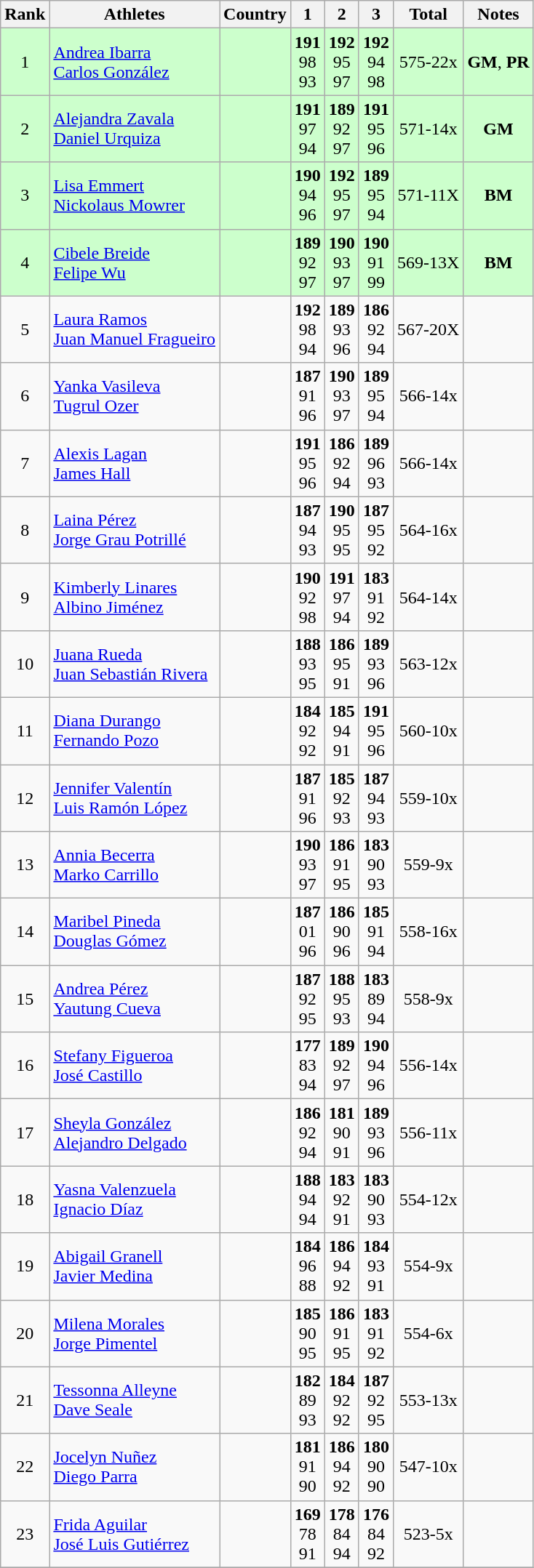<table class="wikitable sortable" style="text-align:center">
<tr>
<th>Rank</th>
<th>Athletes</th>
<th>Country</th>
<th>1</th>
<th>2</th>
<th>3</th>
<th>Total</th>
<th>Notes</th>
</tr>
<tr bgcolor=ccffcc>
<td>1</td>
<td align=left><a href='#'>Andrea Ibarra</a><br><a href='#'>Carlos González</a></td>
<td align=left></td>
<td><strong>191</strong><br>98<br>93</td>
<td><strong>192</strong><br>95<br>97</td>
<td><strong>192</strong><br>94<br>98</td>
<td>575-22x</td>
<td><strong>GM</strong>, <strong>PR</strong></td>
</tr>
<tr bgcolor=ccffcc>
<td>2</td>
<td align=left><a href='#'>Alejandra Zavala</a><br><a href='#'>Daniel Urquiza</a></td>
<td align=left></td>
<td><strong>191</strong><br>97<br>94</td>
<td><strong>189</strong><br>92<br>97</td>
<td><strong>191</strong><br>95<br>96</td>
<td>571-14x</td>
<td><strong>GM</strong></td>
</tr>
<tr bgcolor=ccffcc>
<td>3</td>
<td align=left><a href='#'>Lisa Emmert</a><br><a href='#'>Nickolaus Mowrer</a></td>
<td align=left></td>
<td><strong>190</strong><br>94<br>96</td>
<td><strong>192</strong><br>95<br>97</td>
<td><strong>189</strong><br>95<br>94</td>
<td>571-11X</td>
<td><strong>BM</strong></td>
</tr>
<tr bgcolor=ccffcc>
<td>4</td>
<td align=left><a href='#'>Cibele Breide</a><br><a href='#'>Felipe Wu</a></td>
<td align=left></td>
<td><strong>189</strong><br>92<br>97</td>
<td><strong>190</strong><br>93<br>97</td>
<td><strong>190</strong><br>91<br>99</td>
<td>569-13X</td>
<td><strong>BM</strong></td>
</tr>
<tr>
<td>5</td>
<td align=left><a href='#'>Laura Ramos</a><br><a href='#'>Juan Manuel Fragueiro</a></td>
<td align=left></td>
<td><strong>192</strong><br>98<br>94</td>
<td><strong>189</strong><br>93<br>96</td>
<td><strong>186</strong><br>92<br>94</td>
<td>567-20X</td>
<td></td>
</tr>
<tr>
<td>6</td>
<td align=left><a href='#'>Yanka Vasileva</a><br><a href='#'>Tugrul Ozer</a></td>
<td align=left></td>
<td><strong>187</strong><br>91<br>96</td>
<td><strong>190</strong><br>93<br>97</td>
<td><strong>189</strong><br>95<br>94</td>
<td>566-14x</td>
<td></td>
</tr>
<tr>
<td>7</td>
<td align=left><a href='#'>Alexis Lagan</a><br><a href='#'>James Hall</a></td>
<td align=left></td>
<td><strong>191</strong><br>95<br>96</td>
<td><strong>186</strong><br>92<br>94</td>
<td><strong>189</strong><br>96<br>93</td>
<td>566-14x</td>
<td></td>
</tr>
<tr>
<td>8</td>
<td align=left><a href='#'>Laina Pérez</a><br><a href='#'>Jorge Grau Potrillé</a></td>
<td align=left></td>
<td><strong>187</strong><br>94<br>93</td>
<td><strong>190</strong><br>95<br>95</td>
<td><strong>187</strong><br>95<br>92</td>
<td>564-16x</td>
<td></td>
</tr>
<tr>
<td>9</td>
<td align=left><a href='#'>Kimberly Linares</a><br><a href='#'>Albino Jiménez</a></td>
<td align=left></td>
<td><strong>190</strong><br>92<br>98</td>
<td><strong>191</strong><br>97<br>94</td>
<td><strong>183</strong><br>91<br>92</td>
<td>564-14x</td>
<td></td>
</tr>
<tr>
<td>10</td>
<td align=left><a href='#'>Juana Rueda</a><br><a href='#'>Juan Sebastián Rivera</a></td>
<td align=left></td>
<td><strong>188</strong><br>93<br>95</td>
<td><strong>186</strong><br>95<br>91</td>
<td><strong>189</strong><br>93<br>96</td>
<td>563-12x</td>
<td></td>
</tr>
<tr>
<td>11</td>
<td align=left><a href='#'>Diana Durango</a><br><a href='#'>Fernando Pozo</a></td>
<td align=left></td>
<td><strong>184</strong><br>92<br>92</td>
<td><strong>185</strong><br>94<br>91</td>
<td><strong>191</strong><br>95<br>96</td>
<td>560-10x</td>
<td></td>
</tr>
<tr>
<td>12</td>
<td align=left><a href='#'>Jennifer Valentín</a><br><a href='#'>Luis Ramón López</a></td>
<td align=left></td>
<td><strong>187</strong><br>91<br>96</td>
<td><strong>185</strong><br>92<br>93</td>
<td><strong>187</strong><br>94<br>93</td>
<td>559-10x</td>
<td></td>
</tr>
<tr>
<td>13</td>
<td align=left><a href='#'>Annia Becerra</a><br><a href='#'>Marko Carrillo</a></td>
<td align=left></td>
<td><strong>190</strong><br>93<br>97</td>
<td><strong>186</strong><br>91<br>95</td>
<td><strong>183</strong><br>90<br>93</td>
<td>559-9x</td>
<td></td>
</tr>
<tr>
<td>14</td>
<td align=left><a href='#'>Maribel Pineda</a><br><a href='#'>Douglas Gómez</a></td>
<td align=left></td>
<td><strong>187</strong><br>01<br>96</td>
<td><strong>186</strong><br>90<br>96</td>
<td><strong>185</strong><br>91<br>94</td>
<td>558-16x</td>
<td></td>
</tr>
<tr>
<td>15</td>
<td align=left><a href='#'>Andrea Pérez</a><br><a href='#'>Yautung Cueva</a></td>
<td align=left></td>
<td><strong>187</strong><br>92<br>95</td>
<td><strong>188</strong><br>95<br>93</td>
<td><strong>183</strong><br>89<br>94</td>
<td>558-9x</td>
<td></td>
</tr>
<tr>
<td>16</td>
<td align=left><a href='#'>Stefany Figueroa</a><br><a href='#'>José Castillo</a></td>
<td align=left></td>
<td><strong>177</strong><br>83<br>94</td>
<td><strong>189</strong><br>92<br>97</td>
<td><strong>190</strong><br>94<br>96</td>
<td>556-14x</td>
<td></td>
</tr>
<tr>
<td>17</td>
<td align=left><a href='#'>Sheyla González</a><br><a href='#'>Alejandro Delgado</a></td>
<td align=left></td>
<td><strong>186</strong><br>92<br>94</td>
<td><strong>181</strong><br>90<br>91</td>
<td><strong>189</strong><br>93<br>96</td>
<td>556-11x</td>
<td></td>
</tr>
<tr>
<td>18</td>
<td align=left><a href='#'>Yasna Valenzuela</a><br><a href='#'>Ignacio Díaz</a></td>
<td align=left></td>
<td><strong>188</strong><br>94<br>94</td>
<td><strong>183</strong><br>92<br>91</td>
<td><strong>183</strong><br>90<br>93</td>
<td>554-12x</td>
<td></td>
</tr>
<tr>
<td>19</td>
<td align=left><a href='#'>Abigail Granell</a><br><a href='#'>Javier Medina</a></td>
<td align=left></td>
<td><strong>184</strong><br>96<br>88</td>
<td><strong>186</strong><br>94<br>92</td>
<td><strong>184</strong><br>93<br>91</td>
<td>554-9x</td>
<td></td>
</tr>
<tr>
<td>20</td>
<td align=left><a href='#'>Milena Morales</a><br><a href='#'>Jorge Pimentel</a></td>
<td align=left></td>
<td><strong>185</strong><br>90<br>95</td>
<td><strong>186</strong><br>91<br>95</td>
<td><strong>183</strong><br>91<br>92</td>
<td>554-6x</td>
<td></td>
</tr>
<tr>
<td>21</td>
<td align=left><a href='#'>Tessonna Alleyne</a><br><a href='#'>Dave Seale</a></td>
<td align=left></td>
<td><strong>182</strong><br>89<br>93</td>
<td><strong>184</strong><br>92<br>92</td>
<td><strong>187</strong><br>92<br>95</td>
<td>553-13x</td>
<td></td>
</tr>
<tr>
<td>22</td>
<td align=left><a href='#'>Jocelyn Nuñez</a><br><a href='#'>Diego Parra</a></td>
<td align=left></td>
<td><strong>181</strong><br>91<br>90</td>
<td><strong>186</strong><br>94<br>92</td>
<td><strong>180</strong><br>90<br>90</td>
<td>547-10x</td>
<td></td>
</tr>
<tr>
<td>23</td>
<td align=left><a href='#'>Frida Aguilar</a><br><a href='#'>José Luis Gutiérrez</a></td>
<td align=left></td>
<td><strong>169</strong><br>78<br>91</td>
<td><strong>178</strong><br>84<br>94</td>
<td><strong>176</strong><br>84<br>92</td>
<td>523-5x</td>
<td></td>
</tr>
<tr>
</tr>
</table>
